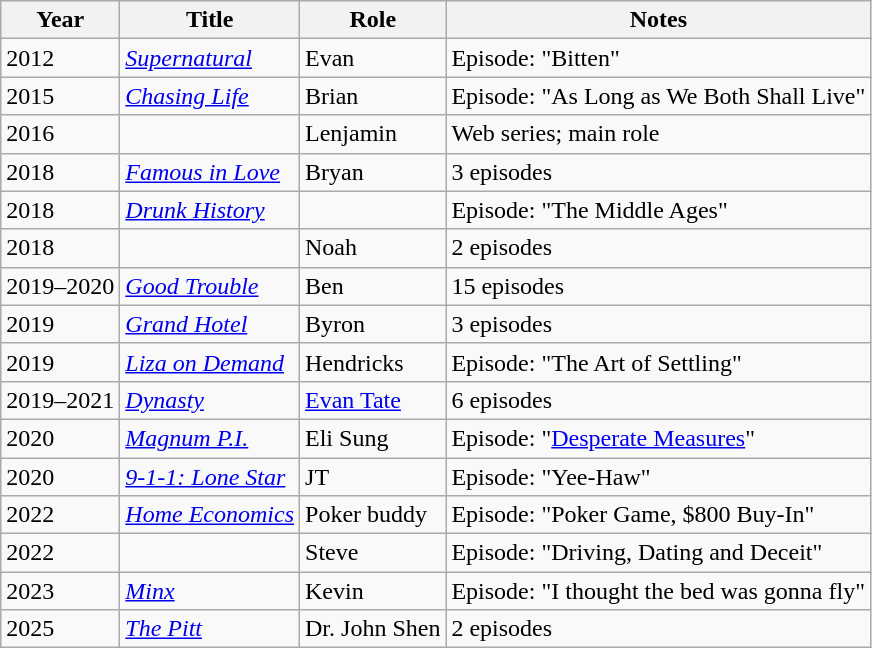<table class="wikitable sortable">
<tr>
<th>Year</th>
<th>Title</th>
<th>Role</th>
<th class="unsortable">Notes</th>
</tr>
<tr>
<td>2012</td>
<td><em><a href='#'>Supernatural</a></em></td>
<td>Evan</td>
<td>Episode: "Bitten"</td>
</tr>
<tr>
<td>2015</td>
<td><em><a href='#'>Chasing Life</a></em></td>
<td>Brian</td>
<td>Episode: "As Long as We Both Shall Live"</td>
</tr>
<tr>
<td>2016</td>
<td><em></em></td>
<td>Lenjamin</td>
<td>Web series; main role</td>
</tr>
<tr>
<td>2018</td>
<td><em><a href='#'>Famous in Love</a></em></td>
<td>Bryan</td>
<td>3 episodes</td>
</tr>
<tr>
<td>2018</td>
<td><em><a href='#'>Drunk History</a></em></td>
<td></td>
<td>Episode: "The Middle Ages"</td>
</tr>
<tr>
<td>2018</td>
<td><em></em></td>
<td>Noah</td>
<td>2 episodes</td>
</tr>
<tr>
<td>2019–2020</td>
<td><em><a href='#'>Good Trouble</a></em></td>
<td>Ben</td>
<td>15 episodes</td>
</tr>
<tr>
<td>2019</td>
<td><em><a href='#'>Grand Hotel</a></em></td>
<td>Byron</td>
<td>3 episodes</td>
</tr>
<tr>
<td>2019</td>
<td><em><a href='#'>Liza on Demand</a></em></td>
<td>Hendricks</td>
<td>Episode: "The Art of Settling"</td>
</tr>
<tr>
<td>2019–2021</td>
<td><em><a href='#'>Dynasty</a></em></td>
<td><a href='#'>Evan Tate</a></td>
<td>6 episodes</td>
</tr>
<tr>
<td>2020</td>
<td><em><a href='#'>Magnum P.I.</a></em></td>
<td>Eli Sung</td>
<td>Episode: "<a href='#'>Desperate Measures</a>"</td>
</tr>
<tr>
<td>2020</td>
<td><em><a href='#'>9-1-1: Lone Star</a></em></td>
<td>JT</td>
<td>Episode: "Yee-Haw"</td>
</tr>
<tr>
<td>2022</td>
<td><em><a href='#'>Home Economics</a></em></td>
<td>Poker buddy</td>
<td>Episode: "Poker Game, $800 Buy-In"</td>
</tr>
<tr>
<td>2022</td>
<td><em></em></td>
<td>Steve</td>
<td>Episode: "Driving, Dating and Deceit"</td>
</tr>
<tr>
<td>2023</td>
<td><em><a href='#'>Minx</a></em></td>
<td>Kevin</td>
<td>Episode: "I thought the bed was gonna fly"</td>
</tr>
<tr>
<td>2025</td>
<td><em><a href='#'>The Pitt</a></em></td>
<td>Dr. John Shen</td>
<td>2 episodes</td>
</tr>
</table>
